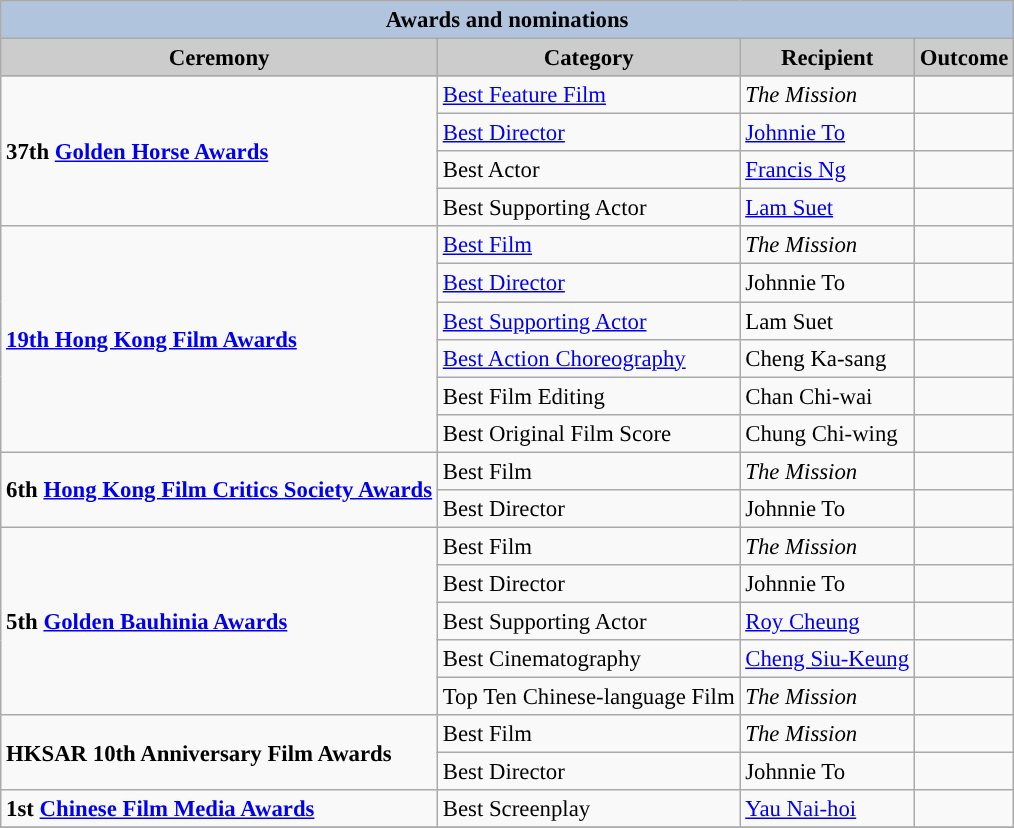<table class="wikitable" style="font-size:95%;" ;>
<tr style="background:#ccc; text-align:center;">
<th colspan="4" style="background: LightSteelBlue;">Awards and nominations</th>
</tr>
<tr style="background:#ccc; text-align:center;">
<th style="background:#ccc">Ceremony</th>
<th style="background:#ccc">Category</th>
<th style="background:#ccc">Recipient</th>
<th style="background:#ccc">Outcome</th>
</tr>
<tr>
<td rowspan=4><strong>37th <a href='#'>Golden Horse Awards</a></strong></td>
<td><a href='#'>Best Feature Film</a></td>
<td><em>The Mission</em></td>
<td></td>
</tr>
<tr>
<td><a href='#'>Best Director</a></td>
<td><a href='#'>Johnnie To</a></td>
<td></td>
</tr>
<tr>
<td>Best Actor</td>
<td><a href='#'>Francis Ng</a></td>
<td></td>
</tr>
<tr>
<td>Best Supporting Actor</td>
<td><a href='#'>Lam Suet</a></td>
<td></td>
</tr>
<tr>
<td rowspan=6><strong><a href='#'>19th Hong Kong Film Awards</a></strong></td>
<td><a href='#'>Best Film</a></td>
<td><em>The Mission</em></td>
<td></td>
</tr>
<tr>
<td><a href='#'>Best Director</a></td>
<td>Johnnie To</td>
<td></td>
</tr>
<tr>
<td><a href='#'>Best Supporting Actor</a></td>
<td>Lam Suet</td>
<td></td>
</tr>
<tr>
<td><a href='#'>Best Action Choreography</a></td>
<td>Cheng Ka-sang</td>
<td></td>
</tr>
<tr>
<td>Best Film Editing</td>
<td>Chan Chi-wai</td>
<td></td>
</tr>
<tr>
<td>Best Original Film Score</td>
<td>Chung Chi-wing</td>
<td></td>
</tr>
<tr>
<td rowspan=2><strong>6th <a href='#'>Hong Kong Film Critics Society Awards</a></strong></td>
<td>Best Film</td>
<td><em>The Mission</em></td>
<td></td>
</tr>
<tr>
<td>Best Director</td>
<td>Johnnie To</td>
<td></td>
</tr>
<tr>
<td rowspan=5><strong>5th <a href='#'>Golden Bauhinia Awards</a></strong></td>
<td>Best Film</td>
<td><em>The Mission</em></td>
<td></td>
</tr>
<tr>
<td>Best Director</td>
<td>Johnnie To</td>
<td></td>
</tr>
<tr>
<td>Best Supporting Actor</td>
<td><a href='#'>Roy Cheung</a></td>
<td></td>
</tr>
<tr>
<td>Best Cinematography</td>
<td><a href='#'>Cheng Siu-Keung</a></td>
<td></td>
</tr>
<tr>
<td>Top Ten Chinese-language Film</td>
<td><em>The Mission</em></td>
<td></td>
</tr>
<tr>
<td rowspan=2><strong>HKSAR 10th Anniversary Film Awards</strong></td>
<td>Best Film</td>
<td><em>The Mission</em></td>
<td></td>
</tr>
<tr>
<td>Best Director</td>
<td>Johnnie To</td>
<td></td>
</tr>
<tr>
<td><strong>1st <a href='#'>Chinese Film Media Awards</a></strong></td>
<td>Best Screenplay</td>
<td><a href='#'>Yau Nai-hoi</a></td>
<td></td>
</tr>
<tr>
</tr>
</table>
